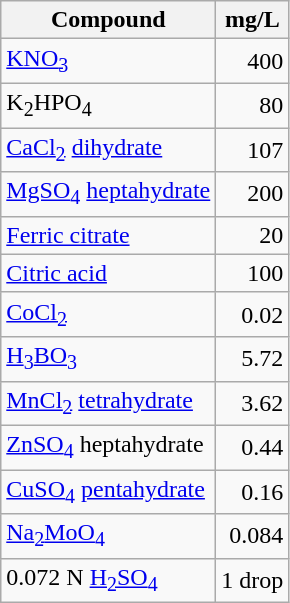<table class="wikitable">
<tr>
<th>Compound</th>
<th>mg/L</th>
</tr>
<tr>
<td><a href='#'>KNO<sub>3</sub></a></td>
<td align="right">400</td>
</tr>
<tr>
<td>K<sub>2</sub>HPO<sub>4</sub></td>
<td align="right">80</td>
</tr>
<tr>
<td><a href='#'>CaCl<sub>2</sub></a> <a href='#'>dihydrate</a></td>
<td align="right">107</td>
</tr>
<tr>
<td><a href='#'>MgSO<sub>4</sub></a> <a href='#'>heptahydrate</a></td>
<td align="right">200</td>
</tr>
<tr>
<td><a href='#'>Ferric citrate</a></td>
<td align="right">20</td>
</tr>
<tr>
<td><a href='#'>Citric acid</a></td>
<td align="right">100</td>
</tr>
<tr>
<td><a href='#'>CoCl<sub>2</sub></a></td>
<td align="right">0.02</td>
</tr>
<tr>
<td><a href='#'>H<sub>3</sub>BO<sub>3</sub></a></td>
<td align="right">5.72</td>
</tr>
<tr>
<td><a href='#'>MnCl<sub>2</sub></a> <a href='#'>tetrahydrate</a></td>
<td align="right">3.62</td>
</tr>
<tr>
<td><a href='#'>ZnSO<sub>4</sub></a> heptahydrate</td>
<td align="right">0.44</td>
</tr>
<tr>
<td><a href='#'>CuSO<sub>4</sub></a> <a href='#'>pentahydrate</a></td>
<td align="right">0.16</td>
</tr>
<tr>
<td><a href='#'>Na<sub>2</sub>MoO<sub>4</sub></a></td>
<td align="right">0.084</td>
</tr>
<tr>
<td>0.072 N <a href='#'>H<sub>2</sub>SO<sub>4</sub></a></td>
<td align="right">1 drop</td>
</tr>
</table>
